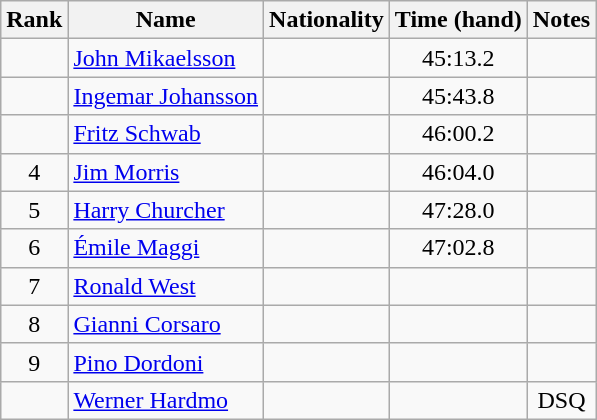<table class="wikitable sortable" style="text-align:center">
<tr>
<th>Rank</th>
<th>Name</th>
<th>Nationality</th>
<th>Time (hand)</th>
<th>Notes</th>
</tr>
<tr>
<td></td>
<td align=left><a href='#'>John Mikaelsson</a></td>
<td align=left></td>
<td>45:13.2</td>
<td></td>
</tr>
<tr>
<td></td>
<td align=left><a href='#'>Ingemar Johansson</a></td>
<td align=left></td>
<td>45:43.8</td>
<td></td>
</tr>
<tr>
<td></td>
<td align=left><a href='#'>Fritz Schwab</a></td>
<td align=left></td>
<td>46:00.2</td>
<td></td>
</tr>
<tr>
<td>4</td>
<td align=left><a href='#'>Jim Morris</a></td>
<td align=left></td>
<td>46:04.0</td>
<td></td>
</tr>
<tr>
<td>5</td>
<td align=left><a href='#'>Harry Churcher</a></td>
<td align=left></td>
<td>47:28.0</td>
<td></td>
</tr>
<tr>
<td>6</td>
<td align=left><a href='#'>Émile Maggi</a></td>
<td align=left></td>
<td>47:02.8</td>
<td></td>
</tr>
<tr>
<td>7</td>
<td align=left><a href='#'>Ronald West</a></td>
<td align=left></td>
<td></td>
<td></td>
</tr>
<tr>
<td>8</td>
<td align=left><a href='#'>Gianni Corsaro</a></td>
<td align=left></td>
<td></td>
<td></td>
</tr>
<tr>
<td>9</td>
<td align=left><a href='#'>Pino Dordoni</a></td>
<td align=left></td>
<td></td>
<td></td>
</tr>
<tr>
<td></td>
<td align=left><a href='#'>Werner Hardmo</a></td>
<td align=left></td>
<td></td>
<td>DSQ</td>
</tr>
</table>
